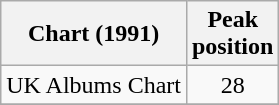<table class="wikitable sortable">
<tr>
<th>Chart (1991)</th>
<th>Peak<br>position</th>
</tr>
<tr>
<td align="left">UK Albums Chart</td>
<td align="center">28</td>
</tr>
<tr>
</tr>
</table>
